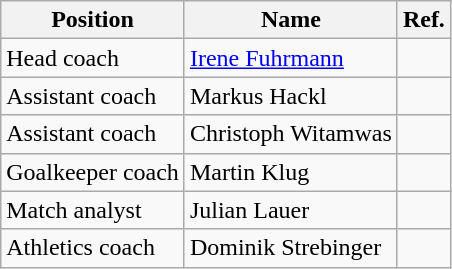<table class="wikitable">
<tr>
<th>Position</th>
<th>Name</th>
<th>Ref.</th>
</tr>
<tr>
<td>Head coach</td>
<td> <a href='#'>Irene Fuhrmann</a></td>
<td></td>
</tr>
<tr>
<td>Assistant coach</td>
<td> Markus Hackl</td>
<td></td>
</tr>
<tr>
<td>Assistant coach</td>
<td> Christoph Witamwas</td>
<td></td>
</tr>
<tr>
<td>Goalkeeper coach</td>
<td> Martin Klug</td>
<td></td>
</tr>
<tr>
<td>Match analyst</td>
<td> Julian Lauer</td>
<td></td>
</tr>
<tr>
<td>Athletics coach</td>
<td> Dominik Strebinger</td>
<td></td>
</tr>
</table>
